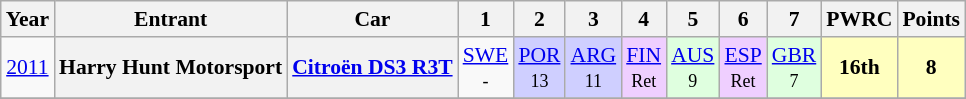<table class="wikitable" border="1" style="text-align:center; font-size:90%;">
<tr>
<th>Year</th>
<th>Entrant</th>
<th>Car</th>
<th>1</th>
<th>2</th>
<th>3</th>
<th>4</th>
<th>5</th>
<th>6</th>
<th>7</th>
<th>PWRC</th>
<th>Points</th>
</tr>
<tr>
<td><a href='#'>2011</a></td>
<th>Harry Hunt Motorsport</th>
<th><a href='#'>Citroën DS3 R3T</a></th>
<td><a href='#'>SWE</a><br><small>-</small></td>
<td style="background:#cfcfff;"><a href='#'>POR</a><br><small>13</small></td>
<td style="background:#cfcfff;"><a href='#'>ARG</a><br><small>11</small></td>
<td style="background:#EFCFFF;"><a href='#'>FIN</a><br><small>Ret</small></td>
<td style="background:#dfffdf;"><a href='#'>AUS</a><br><small>9</small></td>
<td style="background:#EFCFFF;"><a href='#'>ESP</a><br><small>Ret</small></td>
<td style="background:#dfffdf;"><a href='#'>GBR</a><br><small>7</small></td>
<td style="background:#ffffbf;"><strong>16th</strong></td>
<td style="background:#ffffbf;"><strong>8</strong></td>
</tr>
<tr>
</tr>
</table>
